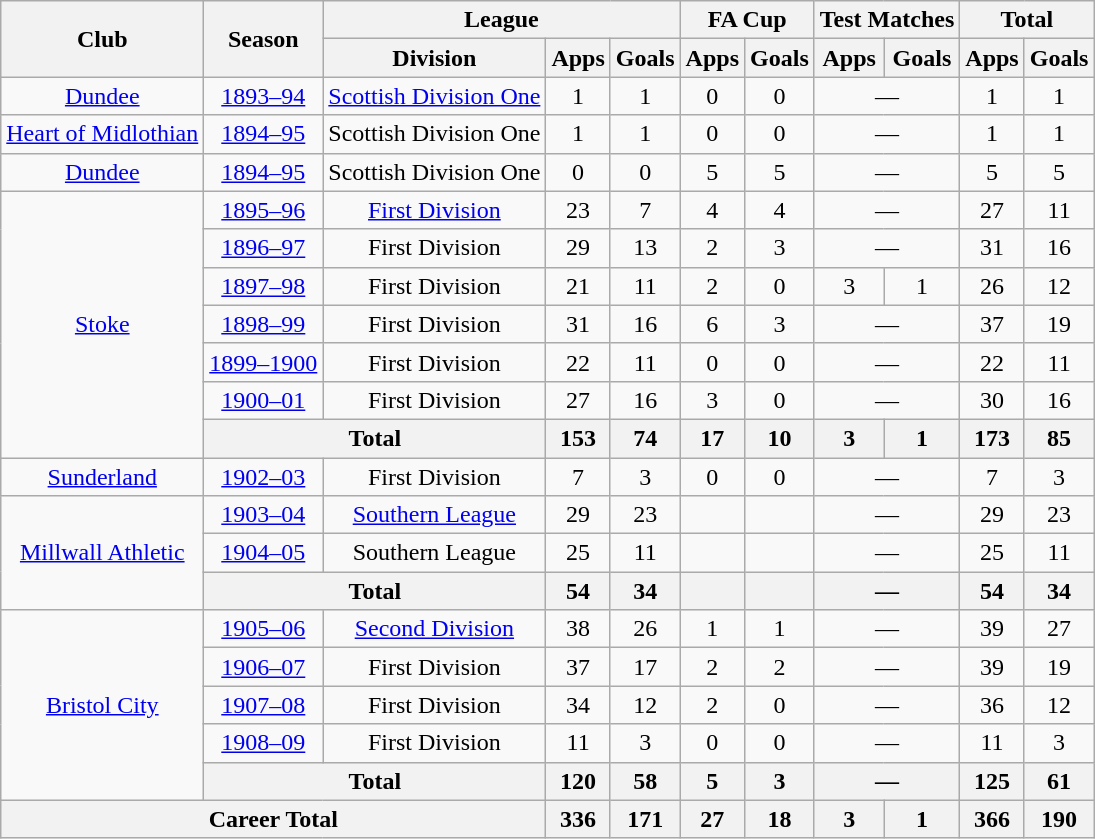<table class="wikitable" style="text-align: center;">
<tr>
<th rowspan="2">Club</th>
<th rowspan="2">Season</th>
<th colspan="3">League</th>
<th colspan="2">FA Cup</th>
<th colspan="2">Test Matches</th>
<th colspan="2">Total</th>
</tr>
<tr>
<th>Division</th>
<th>Apps</th>
<th>Goals</th>
<th>Apps</th>
<th>Goals</th>
<th>Apps</th>
<th>Goals</th>
<th>Apps</th>
<th>Goals</th>
</tr>
<tr>
<td><a href='#'>Dundee</a></td>
<td><a href='#'>1893–94</a></td>
<td><a href='#'>Scottish Division One</a></td>
<td>1</td>
<td>1</td>
<td>0</td>
<td>0</td>
<td colspan="2">—</td>
<td>1</td>
<td>1</td>
</tr>
<tr>
<td><a href='#'>Heart of Midlothian</a></td>
<td><a href='#'>1894–95</a></td>
<td>Scottish Division One</td>
<td>1</td>
<td>1</td>
<td>0</td>
<td>0</td>
<td colspan="2">—</td>
<td>1</td>
<td>1</td>
</tr>
<tr>
<td><a href='#'>Dundee</a></td>
<td><a href='#'>1894–95</a></td>
<td>Scottish Division One</td>
<td>0</td>
<td>0</td>
<td>5</td>
<td>5</td>
<td colspan="2">—</td>
<td>5</td>
<td>5</td>
</tr>
<tr>
<td rowspan="7"><a href='#'>Stoke</a></td>
<td><a href='#'>1895–96</a></td>
<td><a href='#'>First Division</a></td>
<td>23</td>
<td>7</td>
<td>4</td>
<td>4</td>
<td colspan="2">—</td>
<td>27</td>
<td>11</td>
</tr>
<tr>
<td><a href='#'>1896–97</a></td>
<td>First Division</td>
<td>29</td>
<td>13</td>
<td>2</td>
<td>3</td>
<td colspan="2">—</td>
<td>31</td>
<td>16</td>
</tr>
<tr>
<td><a href='#'>1897–98</a></td>
<td>First Division</td>
<td>21</td>
<td>11</td>
<td>2</td>
<td>0</td>
<td>3</td>
<td>1</td>
<td>26</td>
<td>12</td>
</tr>
<tr>
<td><a href='#'>1898–99</a></td>
<td>First Division</td>
<td>31</td>
<td>16</td>
<td>6</td>
<td>3</td>
<td colspan="2">—</td>
<td>37</td>
<td>19</td>
</tr>
<tr>
<td><a href='#'>1899–1900</a></td>
<td>First Division</td>
<td>22</td>
<td>11</td>
<td>0</td>
<td>0</td>
<td colspan="2">—</td>
<td>22</td>
<td>11</td>
</tr>
<tr>
<td><a href='#'>1900–01</a></td>
<td>First Division</td>
<td>27</td>
<td>16</td>
<td>3</td>
<td>0</td>
<td colspan="2">—</td>
<td>30</td>
<td>16</td>
</tr>
<tr>
<th colspan=2>Total</th>
<th>153</th>
<th>74</th>
<th>17</th>
<th>10</th>
<th>3</th>
<th>1</th>
<th>173</th>
<th>85</th>
</tr>
<tr>
<td><a href='#'>Sunderland</a></td>
<td><a href='#'>1902–03</a></td>
<td>First Division</td>
<td>7</td>
<td>3</td>
<td>0</td>
<td>0</td>
<td colspan="2">—</td>
<td>7</td>
<td>3</td>
</tr>
<tr>
<td rowspan="3"><a href='#'>Millwall Athletic</a></td>
<td><a href='#'>1903–04</a></td>
<td><a href='#'>Southern League</a></td>
<td>29</td>
<td>23</td>
<td></td>
<td></td>
<td colspan="2">—</td>
<td>29</td>
<td>23</td>
</tr>
<tr>
<td><a href='#'>1904–05</a></td>
<td>Southern League</td>
<td>25</td>
<td>11</td>
<td></td>
<td></td>
<td colspan="2">—</td>
<td>25</td>
<td>11</td>
</tr>
<tr>
<th colspan=2>Total</th>
<th>54</th>
<th>34</th>
<th></th>
<th></th>
<th colspan="2">—</th>
<th>54</th>
<th>34</th>
</tr>
<tr>
<td rowspan="5"><a href='#'>Bristol City</a></td>
<td><a href='#'>1905–06</a></td>
<td><a href='#'>Second Division</a></td>
<td>38</td>
<td>26</td>
<td>1</td>
<td>1</td>
<td colspan="2">—</td>
<td>39</td>
<td>27</td>
</tr>
<tr>
<td><a href='#'>1906–07</a></td>
<td>First Division</td>
<td>37</td>
<td>17</td>
<td>2</td>
<td>2</td>
<td colspan="2">—</td>
<td>39</td>
<td>19</td>
</tr>
<tr>
<td><a href='#'>1907–08</a></td>
<td>First Division</td>
<td>34</td>
<td>12</td>
<td>2</td>
<td>0</td>
<td colspan="2">—</td>
<td>36</td>
<td>12</td>
</tr>
<tr>
<td><a href='#'>1908–09</a></td>
<td>First Division</td>
<td>11</td>
<td>3</td>
<td>0</td>
<td>0</td>
<td colspan="2">—</td>
<td>11</td>
<td>3</td>
</tr>
<tr>
<th colspan=2>Total</th>
<th>120</th>
<th>58</th>
<th>5</th>
<th>3</th>
<th colspan="2">—</th>
<th>125</th>
<th>61</th>
</tr>
<tr>
<th colspan="3">Career Total</th>
<th>336</th>
<th>171</th>
<th>27</th>
<th>18</th>
<th>3</th>
<th>1</th>
<th>366</th>
<th>190</th>
</tr>
</table>
